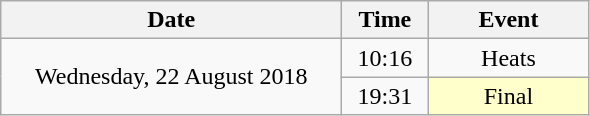<table class = "wikitable" style="text-align:center;">
<tr>
<th width=220>Date</th>
<th width=50>Time</th>
<th width=100>Event</th>
</tr>
<tr>
<td rowspan=2>Wednesday, 22 August 2018</td>
<td>10:16</td>
<td>Heats</td>
</tr>
<tr>
<td>19:31</td>
<td bgcolor=ffffcc>Final</td>
</tr>
</table>
